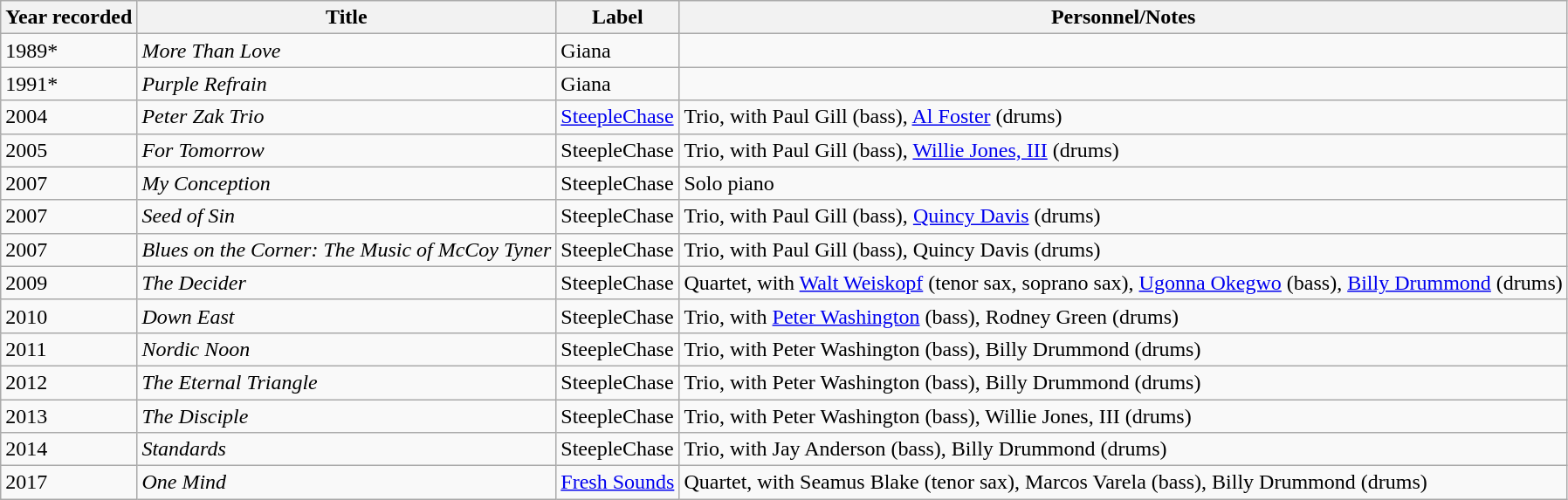<table class="wikitable sortable">
<tr>
<th>Year recorded</th>
<th>Title</th>
<th>Label</th>
<th>Personnel/Notes</th>
</tr>
<tr>
<td>1989*</td>
<td><em>More Than Love</em></td>
<td>Giana</td>
<td></td>
</tr>
<tr>
<td>1991*</td>
<td><em>Purple Refrain</em></td>
<td>Giana</td>
<td></td>
</tr>
<tr>
<td>2004</td>
<td><em>Peter Zak Trio</em></td>
<td><a href='#'>SteepleChase</a></td>
<td>Trio, with Paul Gill (bass), <a href='#'>Al Foster</a> (drums)</td>
</tr>
<tr>
<td>2005</td>
<td><em>For Tomorrow</em></td>
<td>SteepleChase</td>
<td>Trio, with Paul Gill (bass), <a href='#'>Willie Jones, III</a> (drums)</td>
</tr>
<tr>
<td>2007</td>
<td><em>My Conception</em></td>
<td>SteepleChase</td>
<td>Solo piano</td>
</tr>
<tr>
<td>2007</td>
<td><em>Seed of Sin</em></td>
<td>SteepleChase</td>
<td>Trio, with Paul Gill (bass), <a href='#'>Quincy Davis</a> (drums)</td>
</tr>
<tr>
<td>2007</td>
<td><em>Blues on the Corner: The Music of McCoy Tyner</em></td>
<td>SteepleChase</td>
<td>Trio, with Paul Gill (bass), Quincy Davis (drums)</td>
</tr>
<tr>
<td>2009</td>
<td><em>The Decider</em></td>
<td>SteepleChase</td>
<td>Quartet, with <a href='#'>Walt Weiskopf</a> (tenor sax, soprano sax), <a href='#'>Ugonna Okegwo</a> (bass), <a href='#'>Billy Drummond</a> (drums)</td>
</tr>
<tr>
<td>2010</td>
<td><em>Down East</em></td>
<td>SteepleChase</td>
<td>Trio, with <a href='#'>Peter Washington</a> (bass), Rodney Green (drums)</td>
</tr>
<tr>
<td>2011</td>
<td><em>Nordic Noon</em></td>
<td>SteepleChase</td>
<td>Trio, with Peter Washington (bass), Billy Drummond (drums)</td>
</tr>
<tr>
<td>2012</td>
<td><em>The Eternal Triangle</em></td>
<td>SteepleChase</td>
<td>Trio, with Peter Washington (bass), Billy Drummond (drums)</td>
</tr>
<tr>
<td>2013</td>
<td><em>The Disciple</em></td>
<td>SteepleChase</td>
<td>Trio, with Peter Washington (bass), Willie Jones, III (drums)</td>
</tr>
<tr>
<td>2014</td>
<td><em>Standards</em></td>
<td>SteepleChase</td>
<td>Trio, with Jay Anderson (bass), Billy Drummond (drums)</td>
</tr>
<tr>
<td>2017</td>
<td><em>One Mind</em></td>
<td><a href='#'>Fresh Sounds</a></td>
<td>Quartet, with Seamus Blake (tenor sax), Marcos Varela (bass), Billy Drummond (drums)</td>
</tr>
</table>
